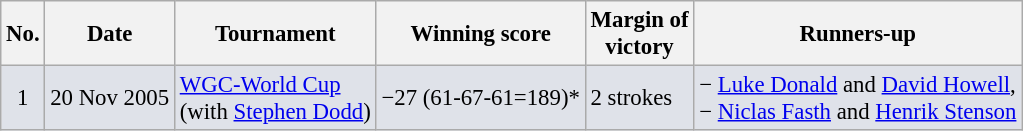<table class="wikitable" style="font-size:95%;">
<tr>
<th>No.</th>
<th>Date</th>
<th>Tournament</th>
<th>Winning score</th>
<th>Margin of<br>victory</th>
<th>Runners-up</th>
</tr>
<tr style="background:#dfe2e9;">
<td align=center>1</td>
<td align=right>20 Nov 2005</td>
<td><a href='#'>WGC-World Cup</a><br>(with  <a href='#'>Stephen Dodd</a>)</td>
<td>−27 (61-67-61=189)*</td>
<td>2 strokes</td>
<td> − <a href='#'>Luke Donald</a> and <a href='#'>David Howell</a>,<br> − <a href='#'>Niclas Fasth</a> and <a href='#'>Henrik Stenson</a></td>
</tr>
</table>
